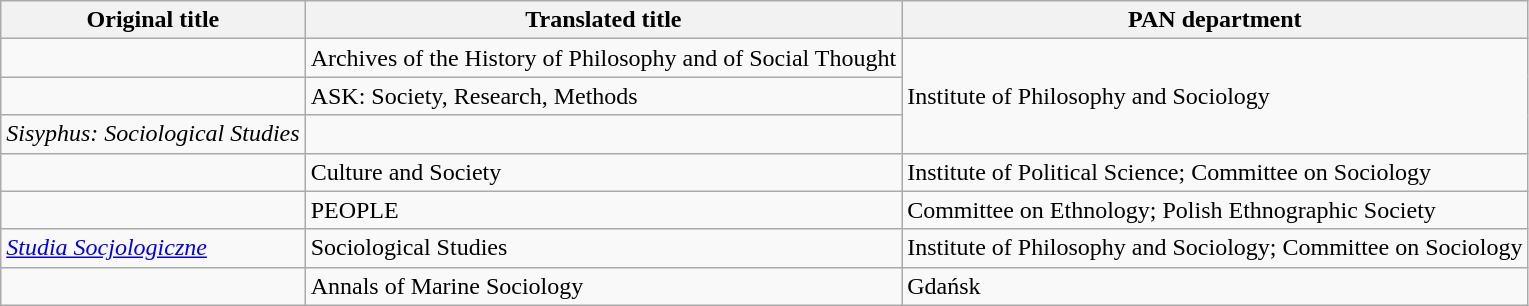<table class="wikitable">
<tr>
<th>Original title</th>
<th>Translated title</th>
<th>PAN department</th>
</tr>
<tr>
<td></td>
<td>Archives of the History of Philosophy and of Social Thought</td>
<td rowspan="3">Institute of Philosophy and Sociology</td>
</tr>
<tr>
<td></td>
<td>ASK: Society, Research, Methods</td>
</tr>
<tr>
<td><em>Sisyphus: Sociological Studies</em><br><small></small></td>
<td></td>
</tr>
<tr>
<td></td>
<td>Culture and Society</td>
<td>Institute of Political Science; Committee on Sociology</td>
</tr>
<tr>
<td></td>
<td>PEOPLE</td>
<td>Committee on Ethnology; Polish Ethnographic Society</td>
</tr>
<tr>
<td><em><a href='#'>Studia Socjologiczne</a></em></td>
<td>Sociological Studies</td>
<td>Institute of Philosophy and Sociology; Committee on Sociology</td>
</tr>
<tr>
<td></td>
<td>Annals of Marine Sociology</td>
<td>Gdańsk</td>
</tr>
</table>
